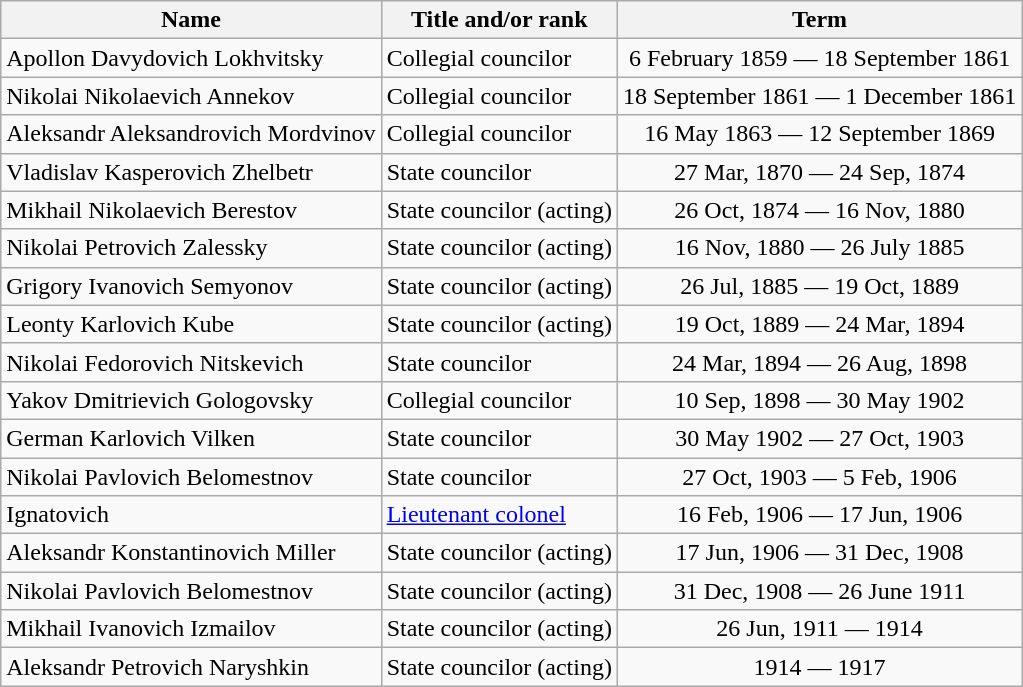<table class="wikitable">
<tr>
<th>Name</th>
<th>Title and/or rank</th>
<th>Term</th>
</tr>
<tr>
<td>Apollon Davydovich Lokhvitsky</td>
<td>Collegial councilor</td>
<td style="text-align: center;">6 February 1859 — 18 September 1861</td>
</tr>
<tr>
<td>Nikolai Nikolaevich Annekov</td>
<td>Collegial councilor</td>
<td style="text-align: center;">18 September 1861 — 1 December 1861</td>
</tr>
<tr>
<td>Aleksandr Aleksandrovich Mordvinov</td>
<td>Collegial councilor</td>
<td style="text-align: center;">16 May 1863 — 12 September 1869</td>
</tr>
<tr>
<td>Vladislav Kasperovich Zhelbetr</td>
<td>State councilor</td>
<td style="text-align: center;">27 Mar, 1870 — 24 Sep, 1874</td>
</tr>
<tr>
<td>Mikhail Nikolaevich Berestov</td>
<td>State councilor (acting)</td>
<td style="text-align: center;">26 Oct, 1874 — 16 Nov, 1880</td>
</tr>
<tr>
<td>Nikolai Petrovich Zalessky</td>
<td>State councilor (acting)</td>
<td style="text-align: center;">16 Nov, 1880 — 26 July 1885</td>
</tr>
<tr>
<td>Grigory Ivanovich Semyonov</td>
<td>State councilor (acting)</td>
<td style="text-align: center;">26 Jul, 1885 — 19 Oct, 1889</td>
</tr>
<tr>
<td>Leonty Karlovich Kube</td>
<td>State councilor (acting)</td>
<td style="text-align: center;">19 Oct, 1889 — 24 Mar, 1894</td>
</tr>
<tr>
<td>Nikolai Fedorovich Nitskevich</td>
<td>State councilor</td>
<td style="text-align: center;">24 Mar, 1894 — 26 Aug, 1898</td>
</tr>
<tr>
<td>Yakov Dmitrievich Gologovsky</td>
<td>Collegial councilor</td>
<td style="text-align: center;">10 Sep, 1898 — 30 May 1902</td>
</tr>
<tr>
<td>German Karlovich Vilken</td>
<td>State councilor</td>
<td style="text-align: center;">30 May 1902 — 27 Oct, 1903</td>
</tr>
<tr>
<td>Nikolai Pavlovich Belomestnov</td>
<td>State councilor</td>
<td style="text-align: center;">27 Oct, 1903 — 5 Feb, 1906</td>
</tr>
<tr>
<td>Ignatovich</td>
<td><a href='#'>Lieutenant colonel</a></td>
<td style="text-align: center;">16 Feb, 1906 — 17 Jun, 1906</td>
</tr>
<tr>
<td>Aleksandr Konstantinovich Miller</td>
<td>State councilor (acting)</td>
<td style="text-align: center;">17 Jun, 1906 — 31 Dec, 1908</td>
</tr>
<tr>
<td>Nikolai Pavlovich Belomestnov</td>
<td>State councilor (acting)</td>
<td style="text-align: center;">31 Dec, 1908 — 26 June 1911</td>
</tr>
<tr>
<td>Mikhail Ivanovich Izmailov</td>
<td>State councilor (acting)</td>
<td style="text-align: center;">26 Jun, 1911 — 1914</td>
</tr>
<tr>
<td>Aleksandr Petrovich Naryshkin</td>
<td>State councilor (acting)</td>
<td style="text-align: center;">1914 — 1917</td>
</tr>
</table>
